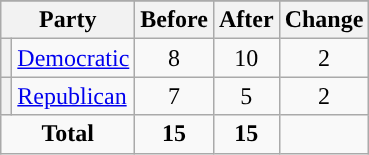<table class="wikitable" style="text-align:center;">
<tr>
</tr>
<tr>
<th colspan=2>Party</th>
<th>Before</th>
<th>After</th>
<th>Change</th>
</tr>
<tr>
<th style="background-color:"></th>
<td style="text-align:left;"><a href='#'>Democratic</a></td>
<td>8</td>
<td>10</td>
<td> 2</td>
</tr>
<tr>
<th style="background-color:"></th>
<td style="text-align:left;"><a href='#'>Republican</a></td>
<td>7</td>
<td>5</td>
<td> 2</td>
</tr>
<tr>
<td colspan=2><strong>Total</strong></td>
<td><strong>15</strong></td>
<td><strong>15</strong></td>
<td></td>
</tr>
</table>
